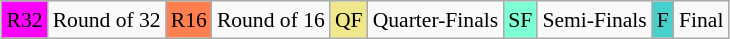<table class="wikitable" style="margin:0.5em auto; font-size:90%; line-height:1.25em;">
<tr>
<td bgcolor="#FF00FF" align=center>R32</td>
<td>Round of 32</td>
<td bgcolor="#FF7F50" align=center>R16</td>
<td>Round of 16</td>
<td bgcolor="#F0E68C" align=center>QF</td>
<td>Quarter-Finals</td>
<td bgcolor="#7FFFD4" align=center>SF</td>
<td>Semi-Finals</td>
<td bgcolor="#48D1CC" align=center>F</td>
<td>Final</td>
</tr>
</table>
